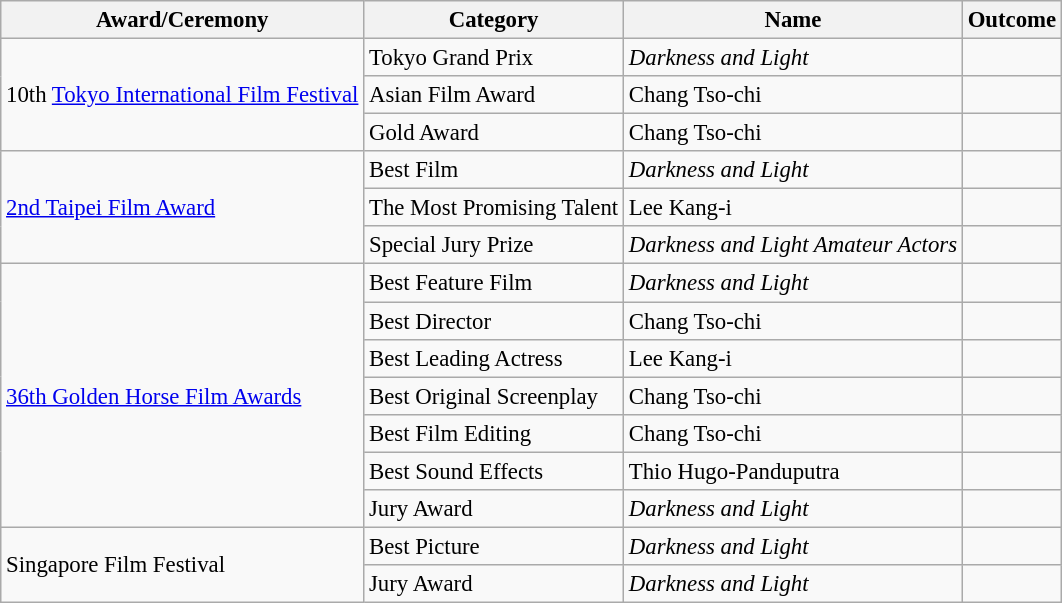<table class="wikitable" style="font-size:95%;">
<tr>
<th>Award/Ceremony</th>
<th>Category</th>
<th>Name</th>
<th>Outcome</th>
</tr>
<tr>
<td rowspan="3">10th <a href='#'>Tokyo International Film Festival</a></td>
<td>Tokyo Grand Prix</td>
<td><em>Darkness and Light</em></td>
<td></td>
</tr>
<tr>
<td>Asian Film Award</td>
<td>Chang Tso-chi</td>
<td></td>
</tr>
<tr>
<td>Gold Award</td>
<td>Chang Tso-chi</td>
<td></td>
</tr>
<tr>
<td rowspan="3"><a href='#'>2nd Taipei Film Award</a></td>
<td>Best Film</td>
<td><em>Darkness and Light</em></td>
<td></td>
</tr>
<tr>
<td>The Most Promising Talent</td>
<td>Lee Kang-i</td>
<td></td>
</tr>
<tr>
<td>Special Jury Prize</td>
<td><em>Darkness and Light Amateur Actors</em></td>
<td></td>
</tr>
<tr>
<td rowspan="7"><a href='#'>36th Golden Horse Film Awards</a></td>
<td>Best Feature Film</td>
<td><em>Darkness and Light</em></td>
<td></td>
</tr>
<tr>
<td>Best Director</td>
<td>Chang Tso-chi</td>
<td></td>
</tr>
<tr>
<td>Best Leading Actress</td>
<td>Lee Kang-i</td>
<td></td>
</tr>
<tr>
<td>Best Original Screenplay</td>
<td>Chang Tso-chi</td>
<td></td>
</tr>
<tr>
<td>Best Film Editing</td>
<td>Chang Tso-chi</td>
<td></td>
</tr>
<tr>
<td>Best Sound Effects</td>
<td>Thio Hugo-Panduputra</td>
<td></td>
</tr>
<tr>
<td>Jury Award</td>
<td><em>Darkness and Light</em></td>
<td></td>
</tr>
<tr>
<td rowspan="2">Singapore Film Festival</td>
<td>Best Picture</td>
<td><em>Darkness and Light</em></td>
<td></td>
</tr>
<tr>
<td>Jury Award</td>
<td><em>Darkness and Light</em></td>
<td></td>
</tr>
</table>
